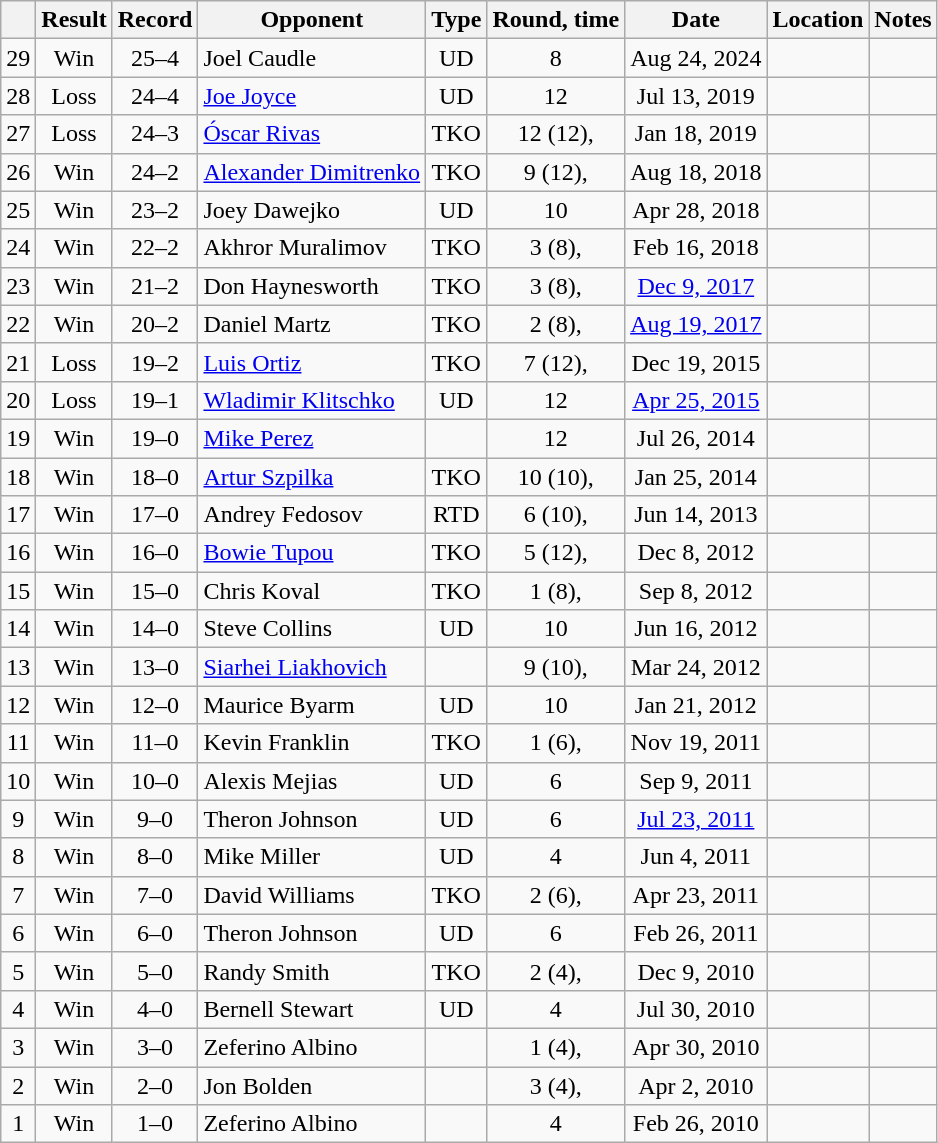<table class="wikitable" style="text-align:center">
<tr>
<th></th>
<th>Result</th>
<th>Record</th>
<th>Opponent</th>
<th>Type</th>
<th>Round, time</th>
<th>Date</th>
<th>Location</th>
<th>Notes</th>
</tr>
<tr>
<td>29</td>
<td>Win</td>
<td>25–4</td>
<td style="text-align:left;">Joel Caudle</td>
<td>UD</td>
<td>8</td>
<td>Aug 24, 2024</td>
<td style="text-align:left;"></td>
<td></td>
</tr>
<tr>
<td>28</td>
<td>Loss</td>
<td>24–4</td>
<td style="text-align:left;"><a href='#'>Joe Joyce</a></td>
<td>UD</td>
<td>12</td>
<td>Jul 13, 2019</td>
<td style="text-align:left;"></td>
<td></td>
</tr>
<tr>
<td>27</td>
<td>Loss</td>
<td>24–3</td>
<td style="text-align:left;"><a href='#'>Óscar Rivas</a></td>
<td>TKO</td>
<td>12 (12), </td>
<td>Jan 18, 2019</td>
<td style="text-align:left;"></td>
<td style="text-align:left;"></td>
</tr>
<tr>
<td>26</td>
<td>Win</td>
<td>24–2</td>
<td style="text-align:left;"><a href='#'>Alexander Dimitrenko</a></td>
<td>TKO</td>
<td>9 (12), </td>
<td>Aug 18, 2018</td>
<td style="text-align:left;"></td>
<td style="text-align:left;"></td>
</tr>
<tr>
<td>25</td>
<td>Win</td>
<td>23–2</td>
<td style="text-align:left;">Joey Dawejko</td>
<td>UD</td>
<td>10</td>
<td>Apr 28, 2018</td>
<td style="text-align:left;"></td>
<td style="text-align:left;"></td>
</tr>
<tr>
<td>24</td>
<td>Win</td>
<td>22–2</td>
<td style="text-align:left;">Akhror Muralimov</td>
<td>TKO</td>
<td>3 (8), </td>
<td>Feb 16, 2018</td>
<td style="text-align:left;"></td>
<td></td>
</tr>
<tr>
<td>23</td>
<td>Win</td>
<td>21–2</td>
<td style="text-align:left;">Don Haynesworth</td>
<td>TKO</td>
<td>3 (8), </td>
<td><a href='#'>Dec 9, 2017</a></td>
<td style="text-align:left;"></td>
<td></td>
</tr>
<tr>
<td>22</td>
<td>Win</td>
<td>20–2</td>
<td style="text-align:left;">Daniel Martz</td>
<td>TKO</td>
<td>2 (8), </td>
<td><a href='#'>Aug 19, 2017</a></td>
<td style="text-align:left;"></td>
<td></td>
</tr>
<tr>
<td>21</td>
<td>Loss</td>
<td>19–2</td>
<td style="text-align:left;"><a href='#'>Luis Ortiz</a></td>
<td>TKO</td>
<td>7 (12), </td>
<td>Dec 19, 2015</td>
<td style="text-align:left;"></td>
<td style="text-align:left;"></td>
</tr>
<tr>
<td>20</td>
<td>Loss</td>
<td>19–1</td>
<td style="text-align:left;"><a href='#'>Wladimir Klitschko</a></td>
<td>UD</td>
<td>12</td>
<td><a href='#'>Apr 25, 2015</a></td>
<td style="text-align:left;"></td>
<td style="text-align:left;"></td>
</tr>
<tr>
<td>19</td>
<td>Win</td>
<td>19–0</td>
<td style="text-align:left;"><a href='#'>Mike Perez</a></td>
<td></td>
<td>12</td>
<td>Jul 26, 2014</td>
<td style="text-align:left;"></td>
<td></td>
</tr>
<tr>
<td>18</td>
<td>Win</td>
<td>18–0</td>
<td style="text-align:left;"><a href='#'>Artur Szpilka</a></td>
<td>TKO</td>
<td>10 (10), </td>
<td>Jan 25, 2014</td>
<td style="text-align:left;"></td>
<td></td>
</tr>
<tr>
<td>17</td>
<td>Win</td>
<td>17–0</td>
<td style="text-align:left;">Andrey Fedosov</td>
<td>RTD</td>
<td>6 (10), </td>
<td>Jun 14, 2013</td>
<td style="text-align:left;"></td>
<td></td>
</tr>
<tr>
<td>16</td>
<td>Win</td>
<td>16–0</td>
<td style="text-align:left;"><a href='#'>Bowie Tupou</a></td>
<td>TKO</td>
<td>5 (12), </td>
<td>Dec 8, 2012</td>
<td style="text-align:left;"></td>
<td style="text-align:left;"></td>
</tr>
<tr>
<td>15</td>
<td>Win</td>
<td>15–0</td>
<td style="text-align:left;">Chris Koval</td>
<td>TKO</td>
<td>1 (8), </td>
<td>Sep 8, 2012</td>
<td style="text-align:left;"></td>
<td></td>
</tr>
<tr>
<td>14</td>
<td>Win</td>
<td>14–0</td>
<td style="text-align:left;">Steve Collins</td>
<td>UD</td>
<td>10</td>
<td>Jun 16, 2012</td>
<td style="text-align:left;"></td>
<td style="text-align:left;"></td>
</tr>
<tr>
<td>13</td>
<td>Win</td>
<td>13–0</td>
<td style="text-align:left;"><a href='#'>Siarhei Liakhovich</a></td>
<td></td>
<td>9 (10), </td>
<td>Mar 24, 2012</td>
<td style="text-align:left;"></td>
<td></td>
</tr>
<tr>
<td>12</td>
<td>Win</td>
<td>12–0</td>
<td style="text-align:left;">Maurice Byarm</td>
<td>UD</td>
<td>10</td>
<td>Jan 21, 2012</td>
<td style="text-align:left;"></td>
<td style="text-align:left;"></td>
</tr>
<tr>
<td>11</td>
<td>Win</td>
<td>11–0</td>
<td style="text-align:left;">Kevin Franklin</td>
<td>TKO</td>
<td>1 (6), </td>
<td>Nov 19, 2011</td>
<td style="text-align:left;"></td>
<td></td>
</tr>
<tr>
<td>10</td>
<td>Win</td>
<td>10–0</td>
<td style="text-align:left;">Alexis Mejias</td>
<td>UD</td>
<td>6</td>
<td>Sep 9, 2011</td>
<td style="text-align:left;"></td>
<td></td>
</tr>
<tr>
<td>9</td>
<td>Win</td>
<td>9–0</td>
<td style="text-align:left;">Theron Johnson</td>
<td>UD</td>
<td>6</td>
<td><a href='#'>Jul 23, 2011</a></td>
<td style="text-align:left;"></td>
<td></td>
</tr>
<tr>
<td>8</td>
<td>Win</td>
<td>8–0</td>
<td style="text-align:left;">Mike Miller</td>
<td>UD</td>
<td>4</td>
<td>Jun 4, 2011</td>
<td style="text-align:left;"></td>
<td></td>
</tr>
<tr>
<td>7</td>
<td>Win</td>
<td>7–0</td>
<td style="text-align:left;">David Williams</td>
<td>TKO</td>
<td>2 (6), </td>
<td>Apr 23, 2011</td>
<td style="text-align:left;"></td>
<td></td>
</tr>
<tr>
<td>6</td>
<td>Win</td>
<td>6–0</td>
<td style="text-align:left;">Theron Johnson</td>
<td>UD</td>
<td>6</td>
<td>Feb 26, 2011</td>
<td style="text-align:left;"></td>
<td></td>
</tr>
<tr>
<td>5</td>
<td>Win</td>
<td>5–0</td>
<td style="text-align:left;">Randy Smith</td>
<td>TKO</td>
<td>2 (4), </td>
<td>Dec 9, 2010</td>
<td style="text-align:left;"></td>
<td></td>
</tr>
<tr>
<td>4</td>
<td>Win</td>
<td>4–0</td>
<td style="text-align:left;">Bernell Stewart</td>
<td>UD</td>
<td>4</td>
<td>Jul 30, 2010</td>
<td style="text-align:left;"></td>
<td></td>
</tr>
<tr>
<td>3</td>
<td>Win</td>
<td>3–0</td>
<td style="text-align:left;">Zeferino Albino</td>
<td></td>
<td>1 (4), </td>
<td>Apr 30, 2010</td>
<td style="text-align:left;"></td>
<td></td>
</tr>
<tr>
<td>2</td>
<td>Win</td>
<td>2–0</td>
<td style="text-align:left;">Jon Bolden</td>
<td></td>
<td>3 (4), </td>
<td>Apr 2, 2010</td>
<td style="text-align:left;"></td>
<td></td>
</tr>
<tr>
<td>1</td>
<td>Win</td>
<td>1–0</td>
<td style="text-align:left;">Zeferino Albino</td>
<td></td>
<td>4</td>
<td>Feb 26, 2010</td>
<td style="text-align:left;"></td>
<td></td>
</tr>
</table>
